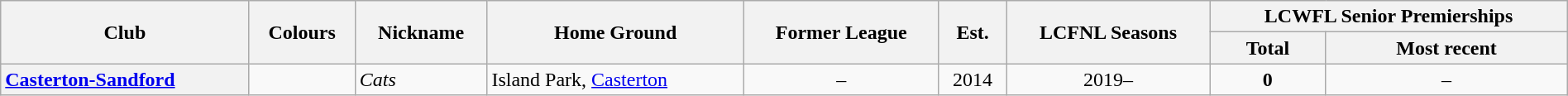<table class="wikitable sortable mw-collapsible mw-collapsed" style="text-align:center; width:100%">
<tr>
<th rowspan="2">Club</th>
<th rowspan="2">Colours</th>
<th rowspan="2">Nickname</th>
<th rowspan="2">Home Ground</th>
<th rowspan="2">Former League</th>
<th rowspan="2">Est.</th>
<th rowspan="2">LCFNL Seasons</th>
<th colspan="2">LCWFL Senior Premierships</th>
</tr>
<tr>
<th>Total</th>
<th>Most recent</th>
</tr>
<tr>
<th style="text-align:left"><a href='#'>Casterton-Sandford</a></th>
<td></td>
<td align="left"><em>Cats</em></td>
<td align="left">Island Park, <a href='#'>Casterton</a></td>
<td align="center">–</td>
<td align="center">2014</td>
<td align="center">2019–</td>
<td align="center"><strong>0</strong></td>
<td>–</td>
</tr>
</table>
